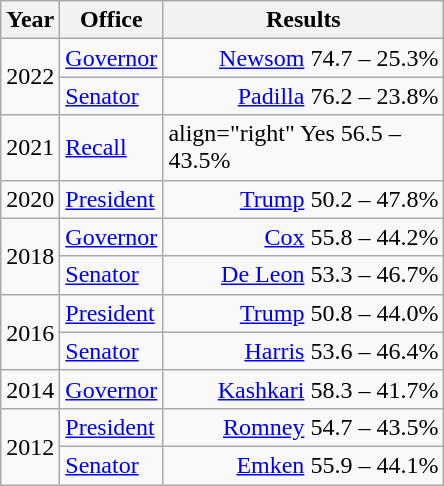<table class=wikitable>
<tr>
<th width="30">Year</th>
<th width="60">Office</th>
<th width="180">Results</th>
</tr>
<tr>
<td rowspan="2">2022</td>
<td><a href='#'>Governor</a></td>
<td align="right" ><a href='#'>Newsom</a> 74.7 – 25.3%</td>
</tr>
<tr>
<td><a href='#'>Senator</a></td>
<td align="right" ><a href='#'>Padilla</a> 76.2 – 23.8%</td>
</tr>
<tr>
<td>2021</td>
<td><a href='#'>Recall</a></td>
<td>align="right"  Yes 56.5 – 43.5%</td>
</tr>
<tr>
<td>2020</td>
<td><a href='#'>President</a></td>
<td align="right" ><a href='#'>Trump</a> 50.2 – 47.8%</td>
</tr>
<tr>
<td rowspan="2">2018</td>
<td><a href='#'>Governor</a></td>
<td align="right" ><a href='#'>Cox</a> 55.8 – 44.2%</td>
</tr>
<tr>
<td><a href='#'>Senator</a></td>
<td align="right" ><a href='#'>De Leon</a> 53.3 – 46.7%</td>
</tr>
<tr>
<td rowspan="2">2016</td>
<td><a href='#'>President</a></td>
<td align="right" ><a href='#'>Trump</a> 50.8 – 44.0%</td>
</tr>
<tr>
<td><a href='#'>Senator</a></td>
<td align="right" ><a href='#'>Harris</a> 53.6 – 46.4%</td>
</tr>
<tr>
<td>2014</td>
<td><a href='#'>Governor</a></td>
<td align="right" ><a href='#'>Kashkari</a> 58.3 – 41.7%</td>
</tr>
<tr>
<td rowspan="2">2012</td>
<td><a href='#'>President</a></td>
<td align="right" ><a href='#'>Romney</a> 54.7 – 43.5%</td>
</tr>
<tr>
<td><a href='#'>Senator</a></td>
<td align="right" ><a href='#'>Emken</a> 55.9 – 44.1%</td>
</tr>
</table>
